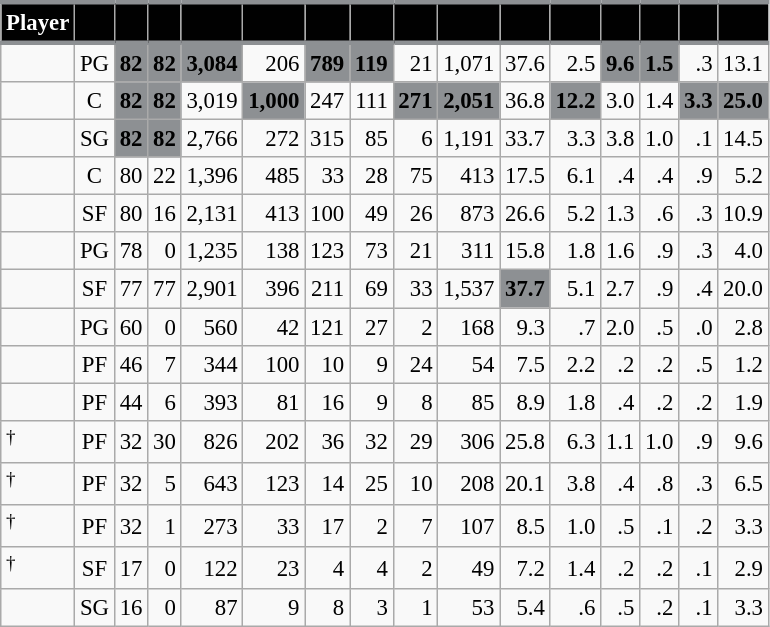<table class="wikitable sortable" style="font-size: 95%; text-align:right;">
<tr>
<th style="background:#010101; color:#FFFFFF; border-top:#8D9093 3px solid; border-bottom:#8D9093 3px solid;">Player</th>
<th style="background:#010101; color:#FFFFFF; border-top:#8D9093 3px solid; border-bottom:#8D9093 3px solid;"></th>
<th style="background:#010101; color:#FFFFFF; border-top:#8D9093 3px solid; border-bottom:#8D9093 3px solid;"></th>
<th style="background:#010101; color:#FFFFFF; border-top:#8D9093 3px solid; border-bottom:#8D9093 3px solid;"></th>
<th style="background:#010101; color:#FFFFFF; border-top:#8D9093 3px solid; border-bottom:#8D9093 3px solid;"></th>
<th style="background:#010101; color:#FFFFFF; border-top:#8D9093 3px solid; border-bottom:#8D9093 3px solid;"></th>
<th style="background:#010101; color:#FFFFFF; border-top:#8D9093 3px solid; border-bottom:#8D9093 3px solid;"></th>
<th style="background:#010101; color:#FFFFFF; border-top:#8D9093 3px solid; border-bottom:#8D9093 3px solid;"></th>
<th style="background:#010101; color:#FFFFFF; border-top:#8D9093 3px solid; border-bottom:#8D9093 3px solid;"></th>
<th style="background:#010101; color:#FFFFFF; border-top:#8D9093 3px solid; border-bottom:#8D9093 3px solid;"></th>
<th style="background:#010101; color:#FFFFFF; border-top:#8D9093 3px solid; border-bottom:#8D9093 3px solid;"></th>
<th style="background:#010101; color:#FFFFFF; border-top:#8D9093 3px solid; border-bottom:#8D9093 3px solid;"></th>
<th style="background:#010101; color:#FFFFFF; border-top:#8D9093 3px solid; border-bottom:#8D9093 3px solid;"></th>
<th style="background:#010101; color:#FFFFFF; border-top:#8D9093 3px solid; border-bottom:#8D9093 3px solid;"></th>
<th style="background:#010101; color:#FFFFFF; border-top:#8D9093 3px solid; border-bottom:#8D9093 3px solid;"></th>
<th style="background:#010101; color:#FFFFFF; border-top:#8D9093 3px solid; border-bottom:#8D9093 3px solid;"></th>
</tr>
<tr>
<td style="text-align:left;"></td>
<td style="text-align:center;">PG</td>
<td style="background:#8D9093; color:#010101;"><strong>82</strong></td>
<td style="background:#8D9093; color:#010101;"><strong>82</strong></td>
<td style="background:#8D9093; color:#010101;"><strong>3,084</strong></td>
<td>206</td>
<td style="background:#8D9093; color:#010101;"><strong>789</strong></td>
<td style="background:#8D9093; color:#010101;"><strong>119</strong></td>
<td>21</td>
<td>1,071</td>
<td>37.6</td>
<td>2.5</td>
<td style="background:#8D9093; color:#010101;"><strong>9.6</strong></td>
<td style="background:#8D9093; color:#010101;"><strong>1.5</strong></td>
<td>.3</td>
<td>13.1</td>
</tr>
<tr>
<td style="text-align:left;"></td>
<td style="text-align:center;">C</td>
<td style="background:#8D9093; color:#010101;"><strong>82</strong></td>
<td style="background:#8D9093; color:#010101;"><strong>82</strong></td>
<td>3,019</td>
<td style="background:#8D9093; color:#010101;"><strong>1,000</strong></td>
<td>247</td>
<td>111</td>
<td style="background:#8D9093; color:#010101;"><strong>271</strong></td>
<td style="background:#8D9093; color:#010101;"><strong>2,051</strong></td>
<td>36.8</td>
<td style="background:#8D9093; color:#010101;"><strong>12.2</strong></td>
<td>3.0</td>
<td>1.4</td>
<td style="background:#8D9093; color:#010101;"><strong>3.3</strong></td>
<td style="background:#8D9093; color:#010101;"><strong>25.0</strong></td>
</tr>
<tr>
<td style="text-align:left;"></td>
<td style="text-align:center;">SG</td>
<td style="background:#8D9093; color:#010101;"><strong>82</strong></td>
<td style="background:#8D9093; color:#010101;"><strong>82</strong></td>
<td>2,766</td>
<td>272</td>
<td>315</td>
<td>85</td>
<td>6</td>
<td>1,191</td>
<td>33.7</td>
<td>3.3</td>
<td>3.8</td>
<td>1.0</td>
<td>.1</td>
<td>14.5</td>
</tr>
<tr>
<td style="text-align:left;"></td>
<td style="text-align:center;">C</td>
<td>80</td>
<td>22</td>
<td>1,396</td>
<td>485</td>
<td>33</td>
<td>28</td>
<td>75</td>
<td>413</td>
<td>17.5</td>
<td>6.1</td>
<td>.4</td>
<td>.4</td>
<td>.9</td>
<td>5.2</td>
</tr>
<tr>
<td style="text-align:left;"></td>
<td style="text-align:center;">SF</td>
<td>80</td>
<td>16</td>
<td>2,131</td>
<td>413</td>
<td>100</td>
<td>49</td>
<td>26</td>
<td>873</td>
<td>26.6</td>
<td>5.2</td>
<td>1.3</td>
<td>.6</td>
<td>.3</td>
<td>10.9</td>
</tr>
<tr>
<td style="text-align:left;"></td>
<td style="text-align:center;">PG</td>
<td>78</td>
<td>0</td>
<td>1,235</td>
<td>138</td>
<td>123</td>
<td>73</td>
<td>21</td>
<td>311</td>
<td>15.8</td>
<td>1.8</td>
<td>1.6</td>
<td>.9</td>
<td>.3</td>
<td>4.0</td>
</tr>
<tr>
<td style="text-align:left;"></td>
<td style="text-align:center;">SF</td>
<td>77</td>
<td>77</td>
<td>2,901</td>
<td>396</td>
<td>211</td>
<td>69</td>
<td>33</td>
<td>1,537</td>
<td style="background:#8D9093; color:#010101;"><strong>37.7</strong></td>
<td>5.1</td>
<td>2.7</td>
<td>.9</td>
<td>.4</td>
<td>20.0</td>
</tr>
<tr>
<td style="text-align:left;"></td>
<td style="text-align:center;">PG</td>
<td>60</td>
<td>0</td>
<td>560</td>
<td>42</td>
<td>121</td>
<td>27</td>
<td>2</td>
<td>168</td>
<td>9.3</td>
<td>.7</td>
<td>2.0</td>
<td>.5</td>
<td>.0</td>
<td>2.8</td>
</tr>
<tr>
<td style="text-align:left;"></td>
<td style="text-align:center;">PF</td>
<td>46</td>
<td>7</td>
<td>344</td>
<td>100</td>
<td>10</td>
<td>9</td>
<td>24</td>
<td>54</td>
<td>7.5</td>
<td>2.2</td>
<td>.2</td>
<td>.2</td>
<td>.5</td>
<td>1.2</td>
</tr>
<tr>
<td style="text-align:left;"></td>
<td style="text-align:center;">PF</td>
<td>44</td>
<td>6</td>
<td>393</td>
<td>81</td>
<td>16</td>
<td>9</td>
<td>8</td>
<td>85</td>
<td>8.9</td>
<td>1.8</td>
<td>.4</td>
<td>.2</td>
<td>.2</td>
<td>1.9</td>
</tr>
<tr>
<td style="text-align:left;"><sup>†</sup></td>
<td style="text-align:center;">PF</td>
<td>32</td>
<td>30</td>
<td>826</td>
<td>202</td>
<td>36</td>
<td>32</td>
<td>29</td>
<td>306</td>
<td>25.8</td>
<td>6.3</td>
<td>1.1</td>
<td>1.0</td>
<td>.9</td>
<td>9.6</td>
</tr>
<tr>
<td style="text-align:left;"><sup>†</sup></td>
<td style="text-align:center;">PF</td>
<td>32</td>
<td>5</td>
<td>643</td>
<td>123</td>
<td>14</td>
<td>25</td>
<td>10</td>
<td>208</td>
<td>20.1</td>
<td>3.8</td>
<td>.4</td>
<td>.8</td>
<td>.3</td>
<td>6.5</td>
</tr>
<tr>
<td style="text-align:left;"><sup>†</sup></td>
<td style="text-align:center;">PF</td>
<td>32</td>
<td>1</td>
<td>273</td>
<td>33</td>
<td>17</td>
<td>2</td>
<td>7</td>
<td>107</td>
<td>8.5</td>
<td>1.0</td>
<td>.5</td>
<td>.1</td>
<td>.2</td>
<td>3.3</td>
</tr>
<tr>
<td style="text-align:left;"><sup>†</sup></td>
<td style="text-align:center;">SF</td>
<td>17</td>
<td>0</td>
<td>122</td>
<td>23</td>
<td>4</td>
<td>4</td>
<td>2</td>
<td>49</td>
<td>7.2</td>
<td>1.4</td>
<td>.2</td>
<td>.2</td>
<td>.1</td>
<td>2.9</td>
</tr>
<tr>
<td style="text-align:left;"></td>
<td style="text-align:center;">SG</td>
<td>16</td>
<td>0</td>
<td>87</td>
<td>9</td>
<td>8</td>
<td>3</td>
<td>1</td>
<td>53</td>
<td>5.4</td>
<td>.6</td>
<td>.5</td>
<td>.2</td>
<td>.1</td>
<td>3.3</td>
</tr>
</table>
